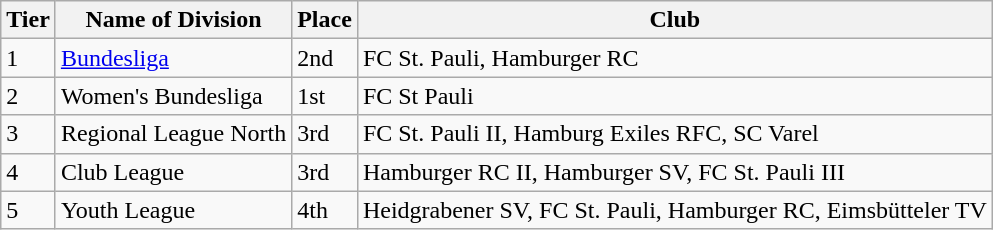<table class="wikitable">
<tr>
<th>Tier</th>
<th>Name of Division</th>
<th>Place</th>
<th>Club</th>
</tr>
<tr>
<td>1</td>
<td><a href='#'>Bundesliga</a></td>
<td>2nd</td>
<td>FC St. Pauli, Hamburger RC</td>
</tr>
<tr>
<td>2</td>
<td>Women's Bundesliga</td>
<td>1st</td>
<td>FC St Pauli</td>
</tr>
<tr>
<td>3</td>
<td>Regional League North</td>
<td>3rd</td>
<td>FC St. Pauli II, Hamburg Exiles RFC, SC Varel</td>
</tr>
<tr>
<td>4</td>
<td>Club League</td>
<td>3rd</td>
<td>Hamburger RC II, Hamburger SV, FC St. Pauli III</td>
</tr>
<tr>
<td>5</td>
<td>Youth League</td>
<td>4th</td>
<td>Heidgrabener SV, FC St. Pauli, Hamburger RC, Eimsbütteler TV</td>
</tr>
</table>
